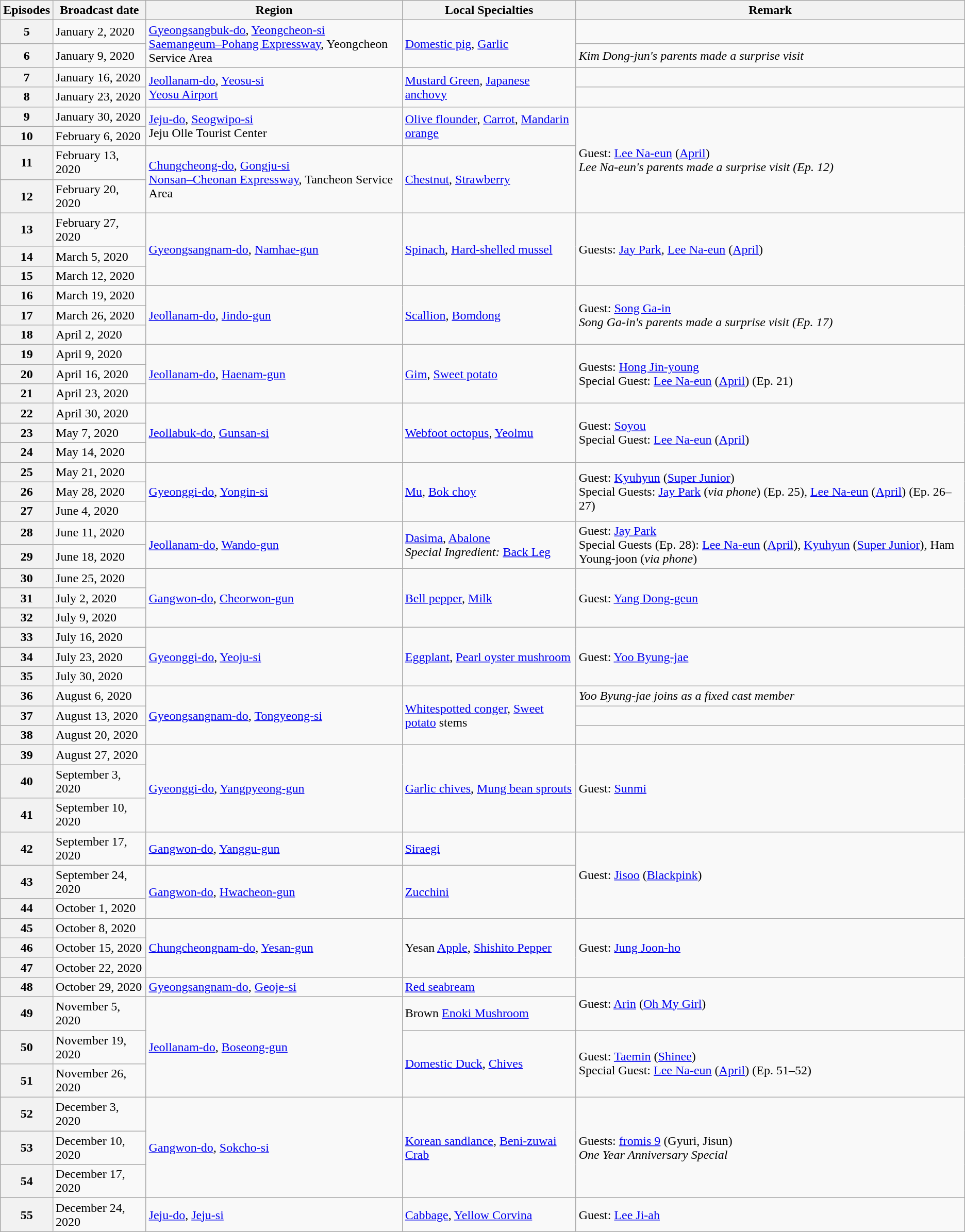<table class="wikitable">
<tr>
<th>Episodes</th>
<th>Broadcast date</th>
<th>Region</th>
<th>Local Specialties</th>
<th>Remark</th>
</tr>
<tr>
<th>5</th>
<td>January 2, 2020</td>
<td rowspan="2"><a href='#'>Gyeongsangbuk-do</a>, <a href='#'>Yeongcheon-si</a><br><a href='#'>Saemangeum–Pohang Expressway</a>, Yeongcheon Service Area</td>
<td rowspan="2"><a href='#'>Domestic pig</a>, <a href='#'>Garlic</a></td>
<td></td>
</tr>
<tr>
<th>6</th>
<td>January 9, 2020</td>
<td><em>Kim Dong-jun's parents made a surprise visit</em></td>
</tr>
<tr>
<th>7</th>
<td>January 16, 2020</td>
<td rowspan="2"><a href='#'>Jeollanam-do</a>, <a href='#'>Yeosu-si</a><br><a href='#'>Yeosu Airport</a></td>
<td rowspan="2"><a href='#'>Mustard Green</a>, <a href='#'>Japanese anchovy</a></td>
<td></td>
</tr>
<tr>
<th>8</th>
<td>January 23, 2020</td>
<td></td>
</tr>
<tr>
<th>9</th>
<td>January 30, 2020</td>
<td rowspan="2"><a href='#'>Jeju-do</a>, <a href='#'>Seogwipo-si</a><br>Jeju Olle Tourist Center</td>
<td rowspan="2"><a href='#'>Olive flounder</a>, <a href='#'>Carrot</a>, <a href='#'>Mandarin orange</a></td>
<td rowspan="4">Guest: <a href='#'>Lee Na-eun</a> (<a href='#'>April</a>)<br><em>Lee Na-eun's parents made a surprise visit (Ep. 12)</em></td>
</tr>
<tr>
<th>10</th>
<td>February 6, 2020</td>
</tr>
<tr>
<th>11</th>
<td>February 13, 2020</td>
<td rowspan="2"><a href='#'>Chungcheong-do</a>, <a href='#'>Gongju-si</a><br><a href='#'>Nonsan–Cheonan Expressway</a>, Tancheon Service Area</td>
<td rowspan="2"><a href='#'>Chestnut</a>, <a href='#'>Strawberry</a></td>
</tr>
<tr>
<th>12</th>
<td>February 20, 2020</td>
</tr>
<tr>
<th>13</th>
<td>February 27, 2020</td>
<td rowspan="3"><a href='#'>Gyeongsangnam-do</a>, <a href='#'>Namhae-gun</a></td>
<td rowspan="3"><a href='#'>Spinach</a>, <a href='#'>Hard-shelled mussel</a></td>
<td rowspan="3">Guests: <a href='#'>Jay Park</a>, <a href='#'>Lee Na-eun</a> (<a href='#'>April</a>)</td>
</tr>
<tr>
<th>14</th>
<td>March 5, 2020</td>
</tr>
<tr>
<th>15</th>
<td>March 12, 2020</td>
</tr>
<tr>
<th>16</th>
<td>March 19, 2020</td>
<td rowspan="3"><a href='#'>Jeollanam-do</a>, <a href='#'>Jindo-gun</a></td>
<td rowspan="3"><a href='#'>Scallion</a>, <a href='#'>Bomdong</a></td>
<td rowspan="3">Guest: <a href='#'>Song Ga-in</a><br><em>Song Ga-in's parents made a surprise visit (Ep. 17)</em></td>
</tr>
<tr>
<th>17</th>
<td>March 26, 2020</td>
</tr>
<tr>
<th>18</th>
<td>April 2, 2020</td>
</tr>
<tr>
<th>19</th>
<td>April 9, 2020</td>
<td rowspan="3"><a href='#'>Jeollanam-do</a>, <a href='#'>Haenam-gun</a></td>
<td rowspan="3"><a href='#'>Gim</a>, <a href='#'>Sweet potato</a></td>
<td rowspan="3">Guests: <a href='#'>Hong Jin-young</a><br>Special Guest: <a href='#'>Lee Na-eun</a> (<a href='#'>April</a>) (Ep. 21)</td>
</tr>
<tr>
<th>20</th>
<td>April 16, 2020</td>
</tr>
<tr>
<th>21</th>
<td>April 23, 2020</td>
</tr>
<tr>
<th>22</th>
<td>April 30, 2020</td>
<td rowspan="3"><a href='#'>Jeollabuk-do</a>, <a href='#'>Gunsan-si</a></td>
<td rowspan="3"><a href='#'>Webfoot octopus</a>, <a href='#'>Yeolmu</a></td>
<td rowspan="3">Guest: <a href='#'>Soyou</a><br>Special Guest: <a href='#'>Lee Na-eun</a> (<a href='#'>April</a>)</td>
</tr>
<tr>
<th>23</th>
<td>May 7, 2020</td>
</tr>
<tr>
<th>24</th>
<td>May 14, 2020</td>
</tr>
<tr>
<th>25</th>
<td>May 21, 2020</td>
<td rowspan="3"><a href='#'>Gyeonggi-do</a>, <a href='#'>Yongin-si</a></td>
<td rowspan="3"><a href='#'>Mu</a>, <a href='#'>Bok choy</a></td>
<td rowspan="3">Guest: <a href='#'>Kyuhyun</a> (<a href='#'>Super Junior</a>)<br>Special Guests: <a href='#'>Jay Park</a> (<em>via phone</em>) (Ep. 25), <a href='#'>Lee Na-eun</a> (<a href='#'>April</a>) (Ep. 26–27)</td>
</tr>
<tr>
<th>26</th>
<td>May 28, 2020</td>
</tr>
<tr>
<th>27</th>
<td>June 4, 2020</td>
</tr>
<tr>
<th>28</th>
<td>June 11, 2020</td>
<td rowspan="2"><a href='#'>Jeollanam-do</a>, <a href='#'>Wando-gun</a></td>
<td rowspan="2"><a href='#'>Dasima</a>, <a href='#'>Abalone</a><br><em>Special Ingredient:</em> <a href='#'>Back Leg</a></td>
<td rowspan="2">Guest: <a href='#'>Jay Park</a><br>Special Guests (Ep. 28): <a href='#'>Lee Na-eun</a> (<a href='#'>April</a>), <a href='#'>Kyuhyun</a> (<a href='#'>Super Junior</a>), Ham Young-joon (<em>via phone</em>)</td>
</tr>
<tr>
<th>29</th>
<td>June 18, 2020</td>
</tr>
<tr>
<th>30</th>
<td>June 25, 2020</td>
<td rowspan="3"><a href='#'>Gangwon-do</a>, <a href='#'>Cheorwon-gun</a></td>
<td rowspan="3"><a href='#'>Bell pepper</a>, <a href='#'>Milk</a></td>
<td rowspan="3">Guest: <a href='#'>Yang Dong-geun</a></td>
</tr>
<tr>
<th>31</th>
<td>July 2, 2020</td>
</tr>
<tr>
<th>32</th>
<td>July 9, 2020</td>
</tr>
<tr>
<th>33</th>
<td>July 16, 2020</td>
<td rowspan="3"><a href='#'>Gyeonggi-do</a>, <a href='#'>Yeoju-si</a></td>
<td rowspan="3"><a href='#'>Eggplant</a>, <a href='#'>Pearl oyster mushroom</a></td>
<td rowspan="3">Guest: <a href='#'>Yoo Byung-jae</a></td>
</tr>
<tr>
<th>34</th>
<td>July 23, 2020</td>
</tr>
<tr>
<th>35</th>
<td>July 30, 2020</td>
</tr>
<tr>
<th>36</th>
<td>August 6, 2020</td>
<td rowspan="3"><a href='#'>Gyeongsangnam-do</a>, <a href='#'>Tongyeong-si</a></td>
<td rowspan="3"><a href='#'>Whitespotted conger</a>, <a href='#'>Sweet potato</a> stems</td>
<td><em>Yoo Byung-jae joins as a fixed cast member</em></td>
</tr>
<tr>
<th>37</th>
<td>August 13, 2020</td>
<td></td>
</tr>
<tr>
<th>38</th>
<td>August 20, 2020</td>
<td></td>
</tr>
<tr>
<th>39</th>
<td>August 27, 2020</td>
<td rowspan="3"><a href='#'>Gyeonggi-do</a>, <a href='#'>Yangpyeong-gun</a></td>
<td rowspan="3"><a href='#'>Garlic chives</a>, <a href='#'>Mung bean sprouts</a></td>
<td rowspan="3">Guest: <a href='#'>Sunmi</a></td>
</tr>
<tr>
<th>40</th>
<td>September 3, 2020</td>
</tr>
<tr>
<th>41</th>
<td>September 10, 2020</td>
</tr>
<tr>
<th>42</th>
<td>September 17, 2020</td>
<td rowspan="2"><a href='#'>Gangwon-do</a>, <a href='#'>Yanggu-gun</a></td>
<td rowspan="2"><a href='#'>Siraegi</a></td>
<td rowspan="4">Guest: <a href='#'>Jisoo</a> (<a href='#'>Blackpink</a>)</td>
</tr>
<tr>
<th rowspan="2">43</th>
<td rowspan="2">September 24, 2020</td>
</tr>
<tr>
<td rowspan="2"><a href='#'>Gangwon-do</a>, <a href='#'>Hwacheon-gun</a></td>
<td rowspan="2"><a href='#'>Zucchini</a></td>
</tr>
<tr>
<th>44</th>
<td>October 1, 2020</td>
</tr>
<tr>
<th>45</th>
<td>October 8, 2020</td>
<td rowspan="3"><a href='#'>Chungcheongnam-do</a>, <a href='#'>Yesan-gun</a></td>
<td rowspan="3">Yesan <a href='#'>Apple</a>, <a href='#'>Shishito Pepper</a></td>
<td rowspan="3">Guest: <a href='#'>Jung Joon-ho</a></td>
</tr>
<tr>
<th>46</th>
<td>October 15, 2020</td>
</tr>
<tr>
<th>47</th>
<td>October 22, 2020</td>
</tr>
<tr>
<th>48</th>
<td>October 29, 2020</td>
<td rowspan="1"><a href='#'>Gyeongsangnam-do</a>, <a href='#'>Geoje-si</a></td>
<td rowspan="1"><a href='#'>Red seabream</a></td>
<td rowspan="2">Guest: <a href='#'>Arin</a> (<a href='#'>Oh My Girl</a>)</td>
</tr>
<tr>
<th>49</th>
<td>November 5, 2020</td>
<td rowspan="4"><a href='#'>Jeollanam-do</a>, <a href='#'>Boseong-gun</a></td>
<td rowspan="1">Brown <a href='#'>Enoki Mushroom</a></td>
</tr>
<tr>
<th>50</th>
<td>November 19, 2020</td>
<td rowspan="3"><a href='#'>Domestic Duck</a>, <a href='#'>Chives</a></td>
<td rowspan="3">Guest: <a href='#'>Taemin</a> (<a href='#'>Shinee</a>)<br>Special Guest: <a href='#'>Lee Na-eun</a> (<a href='#'>April</a>) (Ep. 51–52)</td>
</tr>
<tr>
<th>51</th>
<td>November 26, 2020</td>
</tr>
<tr>
<th rowspan="2">52</th>
<td rowspan="2">December 3, 2020</td>
</tr>
<tr>
<td rowspan="3"><a href='#'>Gangwon-do</a>, <a href='#'>Sokcho-si</a></td>
<td rowspan="3"><a href='#'>Korean sandlance</a>, <a href='#'>Beni-zuwai Crab</a></td>
<td rowspan="3">Guests: <a href='#'>fromis 9</a> (Gyuri, Jisun)<br><em>One Year Anniversary Special</em></td>
</tr>
<tr>
<th>53</th>
<td>December 10, 2020</td>
</tr>
<tr>
<th>54</th>
<td>December 17, 2020</td>
</tr>
<tr>
<th>55</th>
<td>December 24, 2020</td>
<td><a href='#'>Jeju-do</a>, <a href='#'>Jeju-si</a></td>
<td><a href='#'>Cabbage</a>, <a href='#'>Yellow Corvina</a></td>
<td>Guest: <a href='#'>Lee Ji-ah</a></td>
</tr>
</table>
